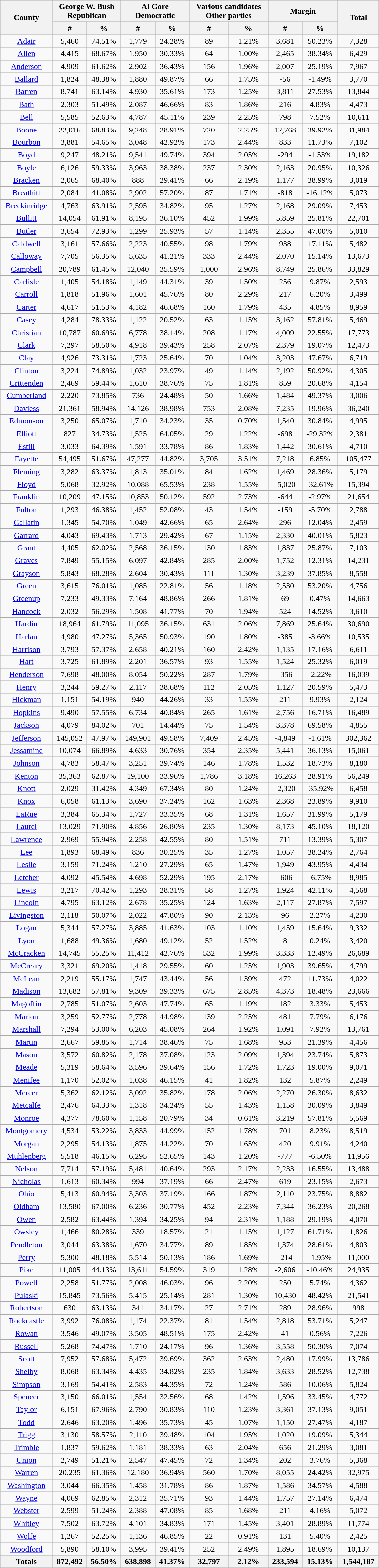<table width="60%" class="wikitable sortable">
<tr>
<th rowspan="2">County</th>
<th colspan="2">George W. Bush<br>Republican</th>
<th colspan="2">Al Gore<br>Democratic</th>
<th colspan="2">Various candidates<br>Other parties</th>
<th colspan="2">Margin</th>
<th rowspan="2">Total</th>
</tr>
<tr>
<th style="text-align:center;" data-sort-type="number">#</th>
<th style="text-align:center;" data-sort-type="number">%</th>
<th style="text-align:center;" data-sort-type="number">#</th>
<th style="text-align:center;" data-sort-type="number">%</th>
<th style="text-align:center;" data-sort-type="number">#</th>
<th style="text-align:center;" data-sort-type="number">%</th>
<th style="text-align:center;" data-sort-type="number">#</th>
<th style="text-align:center;" data-sort-type="number">%</th>
</tr>
<tr style="text-align:center;">
<td><a href='#'>Adair</a></td>
<td>5,460</td>
<td>74.51%</td>
<td>1,779</td>
<td>24.28%</td>
<td>89</td>
<td>1.21%</td>
<td>3,681</td>
<td>50.23%</td>
<td>7,328</td>
</tr>
<tr style="text-align:center;">
<td><a href='#'>Allen</a></td>
<td>4,415</td>
<td>68.67%</td>
<td>1,950</td>
<td>30.33%</td>
<td>64</td>
<td>1.00%</td>
<td>2,465</td>
<td>38.34%</td>
<td>6,429</td>
</tr>
<tr style="text-align:center;">
<td><a href='#'>Anderson</a></td>
<td>4,909</td>
<td>61.62%</td>
<td>2,902</td>
<td>36.43%</td>
<td>156</td>
<td>1.96%</td>
<td>2,007</td>
<td>25.19%</td>
<td>7,967</td>
</tr>
<tr style="text-align:center;">
<td><a href='#'>Ballard</a></td>
<td>1,824</td>
<td>48.38%</td>
<td>1,880</td>
<td>49.87%</td>
<td>66</td>
<td>1.75%</td>
<td>-56</td>
<td>-1.49%</td>
<td>3,770</td>
</tr>
<tr style="text-align:center;">
<td><a href='#'>Barren</a></td>
<td>8,741</td>
<td>63.14%</td>
<td>4,930</td>
<td>35.61%</td>
<td>173</td>
<td>1.25%</td>
<td>3,811</td>
<td>27.53%</td>
<td>13,844</td>
</tr>
<tr style="text-align:center;">
<td><a href='#'>Bath</a></td>
<td>2,303</td>
<td>51.49%</td>
<td>2,087</td>
<td>46.66%</td>
<td>83</td>
<td>1.86%</td>
<td>216</td>
<td>4.83%</td>
<td>4,473</td>
</tr>
<tr style="text-align:center;">
<td><a href='#'>Bell</a></td>
<td>5,585</td>
<td>52.63%</td>
<td>4,787</td>
<td>45.11%</td>
<td>239</td>
<td>2.25%</td>
<td>798</td>
<td>7.52%</td>
<td>10,611</td>
</tr>
<tr style="text-align:center;">
<td><a href='#'>Boone</a></td>
<td>22,016</td>
<td>68.83%</td>
<td>9,248</td>
<td>28.91%</td>
<td>720</td>
<td>2.25%</td>
<td>12,768</td>
<td>39.92%</td>
<td>31,984</td>
</tr>
<tr style="text-align:center;">
<td><a href='#'>Bourbon</a></td>
<td>3,881</td>
<td>54.65%</td>
<td>3,048</td>
<td>42.92%</td>
<td>173</td>
<td>2.44%</td>
<td>833</td>
<td>11.73%</td>
<td>7,102</td>
</tr>
<tr style="text-align:center;">
<td><a href='#'>Boyd</a></td>
<td>9,247</td>
<td>48.21%</td>
<td>9,541</td>
<td>49.74%</td>
<td>394</td>
<td>2.05%</td>
<td>-294</td>
<td>-1.53%</td>
<td>19,182</td>
</tr>
<tr style="text-align:center;">
<td><a href='#'>Boyle</a></td>
<td>6,126</td>
<td>59.33%</td>
<td>3,963</td>
<td>38.38%</td>
<td>237</td>
<td>2.30%</td>
<td>2,163</td>
<td>20.95%</td>
<td>10,326</td>
</tr>
<tr style="text-align:center;">
<td><a href='#'>Bracken</a></td>
<td>2,065</td>
<td>68.40%</td>
<td>888</td>
<td>29.41%</td>
<td>66</td>
<td>2.19%</td>
<td>1,177</td>
<td>38.99%</td>
<td>3,019</td>
</tr>
<tr style="text-align:center;">
<td><a href='#'>Breathitt</a></td>
<td>2,084</td>
<td>41.08%</td>
<td>2,902</td>
<td>57.20%</td>
<td>87</td>
<td>1.71%</td>
<td>-818</td>
<td>-16.12%</td>
<td>5,073</td>
</tr>
<tr style="text-align:center;">
<td><a href='#'>Breckinridge</a></td>
<td>4,763</td>
<td>63.91%</td>
<td>2,595</td>
<td>34.82%</td>
<td>95</td>
<td>1.27%</td>
<td>2,168</td>
<td>29.09%</td>
<td>7,453</td>
</tr>
<tr style="text-align:center;">
<td><a href='#'>Bullitt</a></td>
<td>14,054</td>
<td>61.91%</td>
<td>8,195</td>
<td>36.10%</td>
<td>452</td>
<td>1.99%</td>
<td>5,859</td>
<td>25.81%</td>
<td>22,701</td>
</tr>
<tr style="text-align:center;">
<td><a href='#'>Butler</a></td>
<td>3,654</td>
<td>72.93%</td>
<td>1,299</td>
<td>25.93%</td>
<td>57</td>
<td>1.14%</td>
<td>2,355</td>
<td>47.00%</td>
<td>5,010</td>
</tr>
<tr style="text-align:center;">
<td><a href='#'>Caldwell</a></td>
<td>3,161</td>
<td>57.66%</td>
<td>2,223</td>
<td>40.55%</td>
<td>98</td>
<td>1.79%</td>
<td>938</td>
<td>17.11%</td>
<td>5,482</td>
</tr>
<tr style="text-align:center;">
<td><a href='#'>Calloway</a></td>
<td>7,705</td>
<td>56.35%</td>
<td>5,635</td>
<td>41.21%</td>
<td>333</td>
<td>2.44%</td>
<td>2,070</td>
<td>15.14%</td>
<td>13,673</td>
</tr>
<tr style="text-align:center;">
<td><a href='#'>Campbell</a></td>
<td>20,789</td>
<td>61.45%</td>
<td>12,040</td>
<td>35.59%</td>
<td>1,000</td>
<td>2.96%</td>
<td>8,749</td>
<td>25.86%</td>
<td>33,829</td>
</tr>
<tr style="text-align:center;">
<td><a href='#'>Carlisle</a></td>
<td>1,405</td>
<td>54.18%</td>
<td>1,149</td>
<td>44.31%</td>
<td>39</td>
<td>1.50%</td>
<td>256</td>
<td>9.87%</td>
<td>2,593</td>
</tr>
<tr style="text-align:center;">
<td><a href='#'>Carroll</a></td>
<td>1,818</td>
<td>51.96%</td>
<td>1,601</td>
<td>45.76%</td>
<td>80</td>
<td>2.29%</td>
<td>217</td>
<td>6.20%</td>
<td>3,499</td>
</tr>
<tr style="text-align:center;">
<td><a href='#'>Carter</a></td>
<td>4,617</td>
<td>51.53%</td>
<td>4,182</td>
<td>46.68%</td>
<td>160</td>
<td>1.79%</td>
<td>435</td>
<td>4.85%</td>
<td>8,959</td>
</tr>
<tr style="text-align:center;">
<td><a href='#'>Casey</a></td>
<td>4,284</td>
<td>78.33%</td>
<td>1,122</td>
<td>20.52%</td>
<td>63</td>
<td>1.15%</td>
<td>3,162</td>
<td>57.81%</td>
<td>5,469</td>
</tr>
<tr style="text-align:center;">
<td><a href='#'>Christian</a></td>
<td>10,787</td>
<td>60.69%</td>
<td>6,778</td>
<td>38.14%</td>
<td>208</td>
<td>1.17%</td>
<td>4,009</td>
<td>22.55%</td>
<td>17,773</td>
</tr>
<tr style="text-align:center;">
<td><a href='#'>Clark</a></td>
<td>7,297</td>
<td>58.50%</td>
<td>4,918</td>
<td>39.43%</td>
<td>258</td>
<td>2.07%</td>
<td>2,379</td>
<td>19.07%</td>
<td>12,473</td>
</tr>
<tr style="text-align:center;">
<td><a href='#'>Clay</a></td>
<td>4,926</td>
<td>73.31%</td>
<td>1,723</td>
<td>25.64%</td>
<td>70</td>
<td>1.04%</td>
<td>3,203</td>
<td>47.67%</td>
<td>6,719</td>
</tr>
<tr style="text-align:center;">
<td><a href='#'>Clinton</a></td>
<td>3,224</td>
<td>74.89%</td>
<td>1,032</td>
<td>23.97%</td>
<td>49</td>
<td>1.14%</td>
<td>2,192</td>
<td>50.92%</td>
<td>4,305</td>
</tr>
<tr style="text-align:center;">
<td><a href='#'>Crittenden</a></td>
<td>2,469</td>
<td>59.44%</td>
<td>1,610</td>
<td>38.76%</td>
<td>75</td>
<td>1.81%</td>
<td>859</td>
<td>20.68%</td>
<td>4,154</td>
</tr>
<tr style="text-align:center;">
<td><a href='#'>Cumberland</a></td>
<td>2,220</td>
<td>73.85%</td>
<td>736</td>
<td>24.48%</td>
<td>50</td>
<td>1.66%</td>
<td>1,484</td>
<td>49.37%</td>
<td>3,006</td>
</tr>
<tr style="text-align:center;">
<td><a href='#'>Daviess</a></td>
<td>21,361</td>
<td>58.94%</td>
<td>14,126</td>
<td>38.98%</td>
<td>753</td>
<td>2.08%</td>
<td>7,235</td>
<td>19.96%</td>
<td>36,240</td>
</tr>
<tr style="text-align:center;">
<td><a href='#'>Edmonson</a></td>
<td>3,250</td>
<td>65.07%</td>
<td>1,710</td>
<td>34.23%</td>
<td>35</td>
<td>0.70%</td>
<td>1,540</td>
<td>30.84%</td>
<td>4,995</td>
</tr>
<tr style="text-align:center;">
<td><a href='#'>Elliott</a></td>
<td>827</td>
<td>34.73%</td>
<td>1,525</td>
<td>64.05%</td>
<td>29</td>
<td>1.22%</td>
<td>-698</td>
<td>-29.32%</td>
<td>2,381</td>
</tr>
<tr style="text-align:center;">
<td><a href='#'>Estill</a></td>
<td>3,033</td>
<td>64.39%</td>
<td>1,591</td>
<td>33.78%</td>
<td>86</td>
<td>1.83%</td>
<td>1,442</td>
<td>30.61%</td>
<td>4,710</td>
</tr>
<tr style="text-align:center;">
<td><a href='#'>Fayette</a></td>
<td>54,495</td>
<td>51.67%</td>
<td>47,277</td>
<td>44.82%</td>
<td>3,705</td>
<td>3.51%</td>
<td>7,218</td>
<td>6.85%</td>
<td>105,477</td>
</tr>
<tr style="text-align:center;">
<td><a href='#'>Fleming</a></td>
<td>3,282</td>
<td>63.37%</td>
<td>1,813</td>
<td>35.01%</td>
<td>84</td>
<td>1.62%</td>
<td>1,469</td>
<td>28.36%</td>
<td>5,179</td>
</tr>
<tr style="text-align:center;">
<td><a href='#'>Floyd</a></td>
<td>5,068</td>
<td>32.92%</td>
<td>10,088</td>
<td>65.53%</td>
<td>238</td>
<td>1.55%</td>
<td>-5,020</td>
<td>-32.61%</td>
<td>15,394</td>
</tr>
<tr style="text-align:center;">
<td><a href='#'>Franklin</a></td>
<td>10,209</td>
<td>47.15%</td>
<td>10,853</td>
<td>50.12%</td>
<td>592</td>
<td>2.73%</td>
<td>-644</td>
<td>-2.97%</td>
<td>21,654</td>
</tr>
<tr style="text-align:center;">
<td><a href='#'>Fulton</a></td>
<td>1,293</td>
<td>46.38%</td>
<td>1,452</td>
<td>52.08%</td>
<td>43</td>
<td>1.54%</td>
<td>-159</td>
<td>-5.70%</td>
<td>2,788</td>
</tr>
<tr style="text-align:center;">
<td><a href='#'>Gallatin</a></td>
<td>1,345</td>
<td>54.70%</td>
<td>1,049</td>
<td>42.66%</td>
<td>65</td>
<td>2.64%</td>
<td>296</td>
<td>12.04%</td>
<td>2,459</td>
</tr>
<tr style="text-align:center;">
<td><a href='#'>Garrard</a></td>
<td>4,043</td>
<td>69.43%</td>
<td>1,713</td>
<td>29.42%</td>
<td>67</td>
<td>1.15%</td>
<td>2,330</td>
<td>40.01%</td>
<td>5,823</td>
</tr>
<tr style="text-align:center;">
<td><a href='#'>Grant</a></td>
<td>4,405</td>
<td>62.02%</td>
<td>2,568</td>
<td>36.15%</td>
<td>130</td>
<td>1.83%</td>
<td>1,837</td>
<td>25.87%</td>
<td>7,103</td>
</tr>
<tr style="text-align:center;">
<td><a href='#'>Graves</a></td>
<td>7,849</td>
<td>55.15%</td>
<td>6,097</td>
<td>42.84%</td>
<td>285</td>
<td>2.00%</td>
<td>1,752</td>
<td>12.31%</td>
<td>14,231</td>
</tr>
<tr style="text-align:center;">
<td><a href='#'>Grayson</a></td>
<td>5,843</td>
<td>68.28%</td>
<td>2,604</td>
<td>30.43%</td>
<td>111</td>
<td>1.30%</td>
<td>3,239</td>
<td>37.85%</td>
<td>8,558</td>
</tr>
<tr style="text-align:center;">
<td><a href='#'>Green</a></td>
<td>3,615</td>
<td>76.01%</td>
<td>1,085</td>
<td>22.81%</td>
<td>56</td>
<td>1.18%</td>
<td>2,530</td>
<td>53.20%</td>
<td>4,756</td>
</tr>
<tr style="text-align:center;">
<td><a href='#'>Greenup</a></td>
<td>7,233</td>
<td>49.33%</td>
<td>7,164</td>
<td>48.86%</td>
<td>266</td>
<td>1.81%</td>
<td>69</td>
<td>0.47%</td>
<td>14,663</td>
</tr>
<tr style="text-align:center;">
<td><a href='#'>Hancock</a></td>
<td>2,032</td>
<td>56.29%</td>
<td>1,508</td>
<td>41.77%</td>
<td>70</td>
<td>1.94%</td>
<td>524</td>
<td>14.52%</td>
<td>3,610</td>
</tr>
<tr style="text-align:center;">
<td><a href='#'>Hardin</a></td>
<td>18,964</td>
<td>61.79%</td>
<td>11,095</td>
<td>36.15%</td>
<td>631</td>
<td>2.06%</td>
<td>7,869</td>
<td>25.64%</td>
<td>30,690</td>
</tr>
<tr style="text-align:center;">
<td><a href='#'>Harlan</a></td>
<td>4,980</td>
<td>47.27%</td>
<td>5,365</td>
<td>50.93%</td>
<td>190</td>
<td>1.80%</td>
<td>-385</td>
<td>-3.66%</td>
<td>10,535</td>
</tr>
<tr style="text-align:center;">
<td><a href='#'>Harrison</a></td>
<td>3,793</td>
<td>57.37%</td>
<td>2,658</td>
<td>40.21%</td>
<td>160</td>
<td>2.42%</td>
<td>1,135</td>
<td>17.16%</td>
<td>6,611</td>
</tr>
<tr style="text-align:center;">
<td><a href='#'>Hart</a></td>
<td>3,725</td>
<td>61.89%</td>
<td>2,201</td>
<td>36.57%</td>
<td>93</td>
<td>1.55%</td>
<td>1,524</td>
<td>25.32%</td>
<td>6,019</td>
</tr>
<tr style="text-align:center;">
<td><a href='#'>Henderson</a></td>
<td>7,698</td>
<td>48.00%</td>
<td>8,054</td>
<td>50.22%</td>
<td>287</td>
<td>1.79%</td>
<td>-356</td>
<td>-2.22%</td>
<td>16,039</td>
</tr>
<tr style="text-align:center;">
<td><a href='#'>Henry</a></td>
<td>3,244</td>
<td>59.27%</td>
<td>2,117</td>
<td>38.68%</td>
<td>112</td>
<td>2.05%</td>
<td>1,127</td>
<td>20.59%</td>
<td>5,473</td>
</tr>
<tr style="text-align:center;">
<td><a href='#'>Hickman</a></td>
<td>1,151</td>
<td>54.19%</td>
<td>940</td>
<td>44.26%</td>
<td>33</td>
<td>1.55%</td>
<td>211</td>
<td>9.93%</td>
<td>2,124</td>
</tr>
<tr style="text-align:center;">
<td><a href='#'>Hopkins</a></td>
<td>9,490</td>
<td>57.55%</td>
<td>6,734</td>
<td>40.84%</td>
<td>265</td>
<td>1.61%</td>
<td>2,756</td>
<td>16.71%</td>
<td>16,489</td>
</tr>
<tr style="text-align:center;">
<td><a href='#'>Jackson</a></td>
<td>4,079</td>
<td>84.02%</td>
<td>701</td>
<td>14.44%</td>
<td>75</td>
<td>1.54%</td>
<td>3,378</td>
<td>69.58%</td>
<td>4,855</td>
</tr>
<tr style="text-align:center;">
<td><a href='#'>Jefferson</a></td>
<td>145,052</td>
<td>47.97%</td>
<td>149,901</td>
<td>49.58%</td>
<td>7,409</td>
<td>2.45%</td>
<td>-4,849</td>
<td>-1.61%</td>
<td>302,362</td>
</tr>
<tr style="text-align:center;">
<td><a href='#'>Jessamine</a></td>
<td>10,074</td>
<td>66.89%</td>
<td>4,633</td>
<td>30.76%</td>
<td>354</td>
<td>2.35%</td>
<td>5,441</td>
<td>36.13%</td>
<td>15,061</td>
</tr>
<tr style="text-align:center;">
<td><a href='#'>Johnson</a></td>
<td>4,783</td>
<td>58.47%</td>
<td>3,251</td>
<td>39.74%</td>
<td>146</td>
<td>1.78%</td>
<td>1,532</td>
<td>18.73%</td>
<td>8,180</td>
</tr>
<tr style="text-align:center;">
<td><a href='#'>Kenton</a></td>
<td>35,363</td>
<td>62.87%</td>
<td>19,100</td>
<td>33.96%</td>
<td>1,786</td>
<td>3.18%</td>
<td>16,263</td>
<td>28.91%</td>
<td>56,249</td>
</tr>
<tr style="text-align:center;">
<td><a href='#'>Knott</a></td>
<td>2,029</td>
<td>31.42%</td>
<td>4,349</td>
<td>67.34%</td>
<td>80</td>
<td>1.24%</td>
<td>-2,320</td>
<td>-35.92%</td>
<td>6,458</td>
</tr>
<tr style="text-align:center;">
<td><a href='#'>Knox</a></td>
<td>6,058</td>
<td>61.13%</td>
<td>3,690</td>
<td>37.24%</td>
<td>162</td>
<td>1.63%</td>
<td>2,368</td>
<td>23.89%</td>
<td>9,910</td>
</tr>
<tr style="text-align:center;">
<td><a href='#'>LaRue</a></td>
<td>3,384</td>
<td>65.34%</td>
<td>1,727</td>
<td>33.35%</td>
<td>68</td>
<td>1.31%</td>
<td>1,657</td>
<td>31.99%</td>
<td>5,179</td>
</tr>
<tr style="text-align:center;">
<td><a href='#'>Laurel</a></td>
<td>13,029</td>
<td>71.90%</td>
<td>4,856</td>
<td>26.80%</td>
<td>235</td>
<td>1.30%</td>
<td>8,173</td>
<td>45.10%</td>
<td>18,120</td>
</tr>
<tr style="text-align:center;">
<td><a href='#'>Lawrence</a></td>
<td>2,969</td>
<td>55.94%</td>
<td>2,258</td>
<td>42.55%</td>
<td>80</td>
<td>1.51%</td>
<td>711</td>
<td>13.39%</td>
<td>5,307</td>
</tr>
<tr style="text-align:center;">
<td><a href='#'>Lee</a></td>
<td>1,893</td>
<td>68.49%</td>
<td>836</td>
<td>30.25%</td>
<td>35</td>
<td>1.27%</td>
<td>1,057</td>
<td>38.24%</td>
<td>2,764</td>
</tr>
<tr style="text-align:center;">
<td><a href='#'>Leslie</a></td>
<td>3,159</td>
<td>71.24%</td>
<td>1,210</td>
<td>27.29%</td>
<td>65</td>
<td>1.47%</td>
<td>1,949</td>
<td>43.95%</td>
<td>4,434</td>
</tr>
<tr style="text-align:center;">
<td><a href='#'>Letcher</a></td>
<td>4,092</td>
<td>45.54%</td>
<td>4,698</td>
<td>52.29%</td>
<td>195</td>
<td>2.17%</td>
<td>-606</td>
<td>-6.75%</td>
<td>8,985</td>
</tr>
<tr style="text-align:center;">
<td><a href='#'>Lewis</a></td>
<td>3,217</td>
<td>70.42%</td>
<td>1,293</td>
<td>28.31%</td>
<td>58</td>
<td>1.27%</td>
<td>1,924</td>
<td>42.11%</td>
<td>4,568</td>
</tr>
<tr style="text-align:center;">
<td><a href='#'>Lincoln</a></td>
<td>4,795</td>
<td>63.12%</td>
<td>2,678</td>
<td>35.25%</td>
<td>124</td>
<td>1.63%</td>
<td>2,117</td>
<td>27.87%</td>
<td>7,597</td>
</tr>
<tr style="text-align:center;">
<td><a href='#'>Livingston</a></td>
<td>2,118</td>
<td>50.07%</td>
<td>2,022</td>
<td>47.80%</td>
<td>90</td>
<td>2.13%</td>
<td>96</td>
<td>2.27%</td>
<td>4,230</td>
</tr>
<tr style="text-align:center;">
<td><a href='#'>Logan</a></td>
<td>5,344</td>
<td>57.27%</td>
<td>3,885</td>
<td>41.63%</td>
<td>103</td>
<td>1.10%</td>
<td>1,459</td>
<td>15.64%</td>
<td>9,332</td>
</tr>
<tr style="text-align:center;">
<td><a href='#'>Lyon</a></td>
<td>1,688</td>
<td>49.36%</td>
<td>1,680</td>
<td>49.12%</td>
<td>52</td>
<td>1.52%</td>
<td>8</td>
<td>0.24%</td>
<td>3,420</td>
</tr>
<tr style="text-align:center;">
<td><a href='#'>McCracken</a></td>
<td>14,745</td>
<td>55.25%</td>
<td>11,412</td>
<td>42.76%</td>
<td>532</td>
<td>1.99%</td>
<td>3,333</td>
<td>12.49%</td>
<td>26,689</td>
</tr>
<tr style="text-align:center;">
<td><a href='#'>McCreary</a></td>
<td>3,321</td>
<td>69.20%</td>
<td>1,418</td>
<td>29.55%</td>
<td>60</td>
<td>1.25%</td>
<td>1,903</td>
<td>39.65%</td>
<td>4,799</td>
</tr>
<tr style="text-align:center;">
<td><a href='#'>McLean</a></td>
<td>2,219</td>
<td>55.17%</td>
<td>1,747</td>
<td>43.44%</td>
<td>56</td>
<td>1.39%</td>
<td>472</td>
<td>11.73%</td>
<td>4,022</td>
</tr>
<tr style="text-align:center;">
<td><a href='#'>Madison</a></td>
<td>13,682</td>
<td>57.81%</td>
<td>9,309</td>
<td>39.33%</td>
<td>675</td>
<td>2.85%</td>
<td>4,373</td>
<td>18.48%</td>
<td>23,666</td>
</tr>
<tr style="text-align:center;">
<td><a href='#'>Magoffin</a></td>
<td>2,785</td>
<td>51.07%</td>
<td>2,603</td>
<td>47.74%</td>
<td>65</td>
<td>1.19%</td>
<td>182</td>
<td>3.33%</td>
<td>5,453</td>
</tr>
<tr style="text-align:center;">
<td><a href='#'>Marion</a></td>
<td>3,259</td>
<td>52.77%</td>
<td>2,778</td>
<td>44.98%</td>
<td>139</td>
<td>2.25%</td>
<td>481</td>
<td>7.79%</td>
<td>6,176</td>
</tr>
<tr style="text-align:center;">
<td><a href='#'>Marshall</a></td>
<td>7,294</td>
<td>53.00%</td>
<td>6,203</td>
<td>45.08%</td>
<td>264</td>
<td>1.92%</td>
<td>1,091</td>
<td>7.92%</td>
<td>13,761</td>
</tr>
<tr style="text-align:center;">
<td><a href='#'>Martin</a></td>
<td>2,667</td>
<td>59.85%</td>
<td>1,714</td>
<td>38.46%</td>
<td>75</td>
<td>1.68%</td>
<td>953</td>
<td>21.39%</td>
<td>4,456</td>
</tr>
<tr style="text-align:center;">
<td><a href='#'>Mason</a></td>
<td>3,572</td>
<td>60.82%</td>
<td>2,178</td>
<td>37.08%</td>
<td>123</td>
<td>2.09%</td>
<td>1,394</td>
<td>23.74%</td>
<td>5,873</td>
</tr>
<tr style="text-align:center;">
<td><a href='#'>Meade</a></td>
<td>5,319</td>
<td>58.64%</td>
<td>3,596</td>
<td>39.64%</td>
<td>156</td>
<td>1.72%</td>
<td>1,723</td>
<td>19.00%</td>
<td>9,071</td>
</tr>
<tr style="text-align:center;">
<td><a href='#'>Menifee</a></td>
<td>1,170</td>
<td>52.02%</td>
<td>1,038</td>
<td>46.15%</td>
<td>41</td>
<td>1.82%</td>
<td>132</td>
<td>5.87%</td>
<td>2,249</td>
</tr>
<tr style="text-align:center;">
<td><a href='#'>Mercer</a></td>
<td>5,362</td>
<td>62.12%</td>
<td>3,092</td>
<td>35.82%</td>
<td>178</td>
<td>2.06%</td>
<td>2,270</td>
<td>26.30%</td>
<td>8,632</td>
</tr>
<tr style="text-align:center;">
<td><a href='#'>Metcalfe</a></td>
<td>2,476</td>
<td>64.33%</td>
<td>1,318</td>
<td>34.24%</td>
<td>55</td>
<td>1.43%</td>
<td>1,158</td>
<td>30.09%</td>
<td>3,849</td>
</tr>
<tr style="text-align:center;">
<td><a href='#'>Monroe</a></td>
<td>4,377</td>
<td>78.60%</td>
<td>1,158</td>
<td>20.79%</td>
<td>34</td>
<td>0.61%</td>
<td>3,219</td>
<td>57.81%</td>
<td>5,569</td>
</tr>
<tr style="text-align:center;">
<td><a href='#'>Montgomery</a></td>
<td>4,534</td>
<td>53.22%</td>
<td>3,833</td>
<td>44.99%</td>
<td>152</td>
<td>1.78%</td>
<td>701</td>
<td>8.23%</td>
<td>8,519</td>
</tr>
<tr style="text-align:center;">
<td><a href='#'>Morgan</a></td>
<td>2,295</td>
<td>54.13%</td>
<td>1,875</td>
<td>44.22%</td>
<td>70</td>
<td>1.65%</td>
<td>420</td>
<td>9.91%</td>
<td>4,240</td>
</tr>
<tr style="text-align:center;">
<td><a href='#'>Muhlenberg</a></td>
<td>5,518</td>
<td>46.15%</td>
<td>6,295</td>
<td>52.65%</td>
<td>143</td>
<td>1.20%</td>
<td>-777</td>
<td>-6.50%</td>
<td>11,956</td>
</tr>
<tr style="text-align:center;">
<td><a href='#'>Nelson</a></td>
<td>7,714</td>
<td>57.19%</td>
<td>5,481</td>
<td>40.64%</td>
<td>293</td>
<td>2.17%</td>
<td>2,233</td>
<td>16.55%</td>
<td>13,488</td>
</tr>
<tr style="text-align:center;">
<td><a href='#'>Nicholas</a></td>
<td>1,613</td>
<td>60.34%</td>
<td>994</td>
<td>37.19%</td>
<td>66</td>
<td>2.47%</td>
<td>619</td>
<td>23.15%</td>
<td>2,673</td>
</tr>
<tr style="text-align:center;">
<td><a href='#'>Ohio</a></td>
<td>5,413</td>
<td>60.94%</td>
<td>3,303</td>
<td>37.19%</td>
<td>166</td>
<td>1.87%</td>
<td>2,110</td>
<td>23.75%</td>
<td>8,882</td>
</tr>
<tr style="text-align:center;">
<td><a href='#'>Oldham</a></td>
<td>13,580</td>
<td>67.00%</td>
<td>6,236</td>
<td>30.77%</td>
<td>452</td>
<td>2.23%</td>
<td>7,344</td>
<td>36.23%</td>
<td>20,268</td>
</tr>
<tr style="text-align:center;">
<td><a href='#'>Owen</a></td>
<td>2,582</td>
<td>63.44%</td>
<td>1,394</td>
<td>34.25%</td>
<td>94</td>
<td>2.31%</td>
<td>1,188</td>
<td>29.19%</td>
<td>4,070</td>
</tr>
<tr style="text-align:center;">
<td><a href='#'>Owsley</a></td>
<td>1,466</td>
<td>80.28%</td>
<td>339</td>
<td>18.57%</td>
<td>21</td>
<td>1.15%</td>
<td>1,127</td>
<td>61.71%</td>
<td>1,826</td>
</tr>
<tr style="text-align:center;">
<td><a href='#'>Pendleton</a></td>
<td>3,044</td>
<td>63.38%</td>
<td>1,670</td>
<td>34.77%</td>
<td>89</td>
<td>1.85%</td>
<td>1,374</td>
<td>28.61%</td>
<td>4,803</td>
</tr>
<tr style="text-align:center;">
<td><a href='#'>Perry</a></td>
<td>5,300</td>
<td>48.18%</td>
<td>5,514</td>
<td>50.13%</td>
<td>186</td>
<td>1.69%</td>
<td>-214</td>
<td>-1.95%</td>
<td>11,000</td>
</tr>
<tr style="text-align:center;">
<td><a href='#'>Pike</a></td>
<td>11,005</td>
<td>44.13%</td>
<td>13,611</td>
<td>54.59%</td>
<td>319</td>
<td>1.28%</td>
<td>-2,606</td>
<td>-10.46%</td>
<td>24,935</td>
</tr>
<tr style="text-align:center;">
<td><a href='#'>Powell</a></td>
<td>2,258</td>
<td>51.77%</td>
<td>2,008</td>
<td>46.03%</td>
<td>96</td>
<td>2.20%</td>
<td>250</td>
<td>5.74%</td>
<td>4,362</td>
</tr>
<tr style="text-align:center;">
<td><a href='#'>Pulaski</a></td>
<td>15,845</td>
<td>73.56%</td>
<td>5,415</td>
<td>25.14%</td>
<td>281</td>
<td>1.30%</td>
<td>10,430</td>
<td>48.42%</td>
<td>21,541</td>
</tr>
<tr style="text-align:center;">
<td><a href='#'>Robertson</a></td>
<td>630</td>
<td>63.13%</td>
<td>341</td>
<td>34.17%</td>
<td>27</td>
<td>2.71%</td>
<td>289</td>
<td>28.96%</td>
<td>998</td>
</tr>
<tr style="text-align:center;">
<td><a href='#'>Rockcastle</a></td>
<td>3,992</td>
<td>76.08%</td>
<td>1,174</td>
<td>22.37%</td>
<td>81</td>
<td>1.54%</td>
<td>2,818</td>
<td>53.71%</td>
<td>5,247</td>
</tr>
<tr style="text-align:center;">
<td><a href='#'>Rowan</a></td>
<td>3,546</td>
<td>49.07%</td>
<td>3,505</td>
<td>48.51%</td>
<td>175</td>
<td>2.42%</td>
<td>41</td>
<td>0.56%</td>
<td>7,226</td>
</tr>
<tr style="text-align:center;">
<td><a href='#'>Russell</a></td>
<td>5,268</td>
<td>74.47%</td>
<td>1,710</td>
<td>24.17%</td>
<td>96</td>
<td>1.36%</td>
<td>3,558</td>
<td>50.30%</td>
<td>7,074</td>
</tr>
<tr style="text-align:center;">
<td><a href='#'>Scott</a></td>
<td>7,952</td>
<td>57.68%</td>
<td>5,472</td>
<td>39.69%</td>
<td>362</td>
<td>2.63%</td>
<td>2,480</td>
<td>17.99%</td>
<td>13,786</td>
</tr>
<tr style="text-align:center;">
<td><a href='#'>Shelby</a></td>
<td>8,068</td>
<td>63.34%</td>
<td>4,435</td>
<td>34.82%</td>
<td>235</td>
<td>1.84%</td>
<td>3,633</td>
<td>28.52%</td>
<td>12,738</td>
</tr>
<tr style="text-align:center;">
<td><a href='#'>Simpson</a></td>
<td>3,169</td>
<td>54.41%</td>
<td>2,583</td>
<td>44.35%</td>
<td>72</td>
<td>1.24%</td>
<td>586</td>
<td>10.06%</td>
<td>5,824</td>
</tr>
<tr style="text-align:center;">
<td><a href='#'>Spencer</a></td>
<td>3,150</td>
<td>66.01%</td>
<td>1,554</td>
<td>32.56%</td>
<td>68</td>
<td>1.42%</td>
<td>1,596</td>
<td>33.45%</td>
<td>4,772</td>
</tr>
<tr style="text-align:center;">
<td><a href='#'>Taylor</a></td>
<td>6,151</td>
<td>67.96%</td>
<td>2,790</td>
<td>30.83%</td>
<td>110</td>
<td>1.23%</td>
<td>3,361</td>
<td>37.13%</td>
<td>9,051</td>
</tr>
<tr style="text-align:center;">
<td><a href='#'>Todd</a></td>
<td>2,646</td>
<td>63.20%</td>
<td>1,496</td>
<td>35.73%</td>
<td>45</td>
<td>1.07%</td>
<td>1,150</td>
<td>27.47%</td>
<td>4,187</td>
</tr>
<tr style="text-align:center;">
<td><a href='#'>Trigg</a></td>
<td>3,130</td>
<td>58.57%</td>
<td>2,110</td>
<td>39.48%</td>
<td>104</td>
<td>1.95%</td>
<td>1,020</td>
<td>19.09%</td>
<td>5,344</td>
</tr>
<tr style="text-align:center;">
<td><a href='#'>Trimble</a></td>
<td>1,837</td>
<td>59.62%</td>
<td>1,181</td>
<td>38.33%</td>
<td>63</td>
<td>2.04%</td>
<td>656</td>
<td>21.29%</td>
<td>3,081</td>
</tr>
<tr style="text-align:center;">
<td><a href='#'>Union</a></td>
<td>2,749</td>
<td>51.21%</td>
<td>2,547</td>
<td>47.45%</td>
<td>72</td>
<td>1.34%</td>
<td>202</td>
<td>3.76%</td>
<td>5,368</td>
</tr>
<tr style="text-align:center;">
<td><a href='#'>Warren</a></td>
<td>20,235</td>
<td>61.36%</td>
<td>12,180</td>
<td>36.94%</td>
<td>560</td>
<td>1.70%</td>
<td>8,055</td>
<td>24.42%</td>
<td>32,975</td>
</tr>
<tr style="text-align:center;">
<td><a href='#'>Washington</a></td>
<td>3,044</td>
<td>66.35%</td>
<td>1,458</td>
<td>31.78%</td>
<td>86</td>
<td>1.87%</td>
<td>1,586</td>
<td>34.57%</td>
<td>4,588</td>
</tr>
<tr style="text-align:center;">
<td><a href='#'>Wayne</a></td>
<td>4,069</td>
<td>62.85%</td>
<td>2,312</td>
<td>35.71%</td>
<td>93</td>
<td>1.44%</td>
<td>1,757</td>
<td>27.14%</td>
<td>6,474</td>
</tr>
<tr style="text-align:center;">
<td><a href='#'>Webster</a></td>
<td>2,599</td>
<td>51.24%</td>
<td>2,388</td>
<td>47.08%</td>
<td>85</td>
<td>1.68%</td>
<td>211</td>
<td>4.16%</td>
<td>5,072</td>
</tr>
<tr style="text-align:center;">
<td><a href='#'>Whitley</a></td>
<td>7,502</td>
<td>63.72%</td>
<td>4,101</td>
<td>34.83%</td>
<td>171</td>
<td>1.45%</td>
<td>3,401</td>
<td>28.89%</td>
<td>11,774</td>
</tr>
<tr style="text-align:center;">
<td><a href='#'>Wolfe</a></td>
<td>1,267</td>
<td>52.25%</td>
<td>1,136</td>
<td>46.85%</td>
<td>22</td>
<td>0.91%</td>
<td>131</td>
<td>5.40%</td>
<td>2,425</td>
</tr>
<tr style="text-align:center;">
<td><a href='#'>Woodford</a></td>
<td>5,890</td>
<td>58.10%</td>
<td>3,995</td>
<td>39.41%</td>
<td>252</td>
<td>2.49%</td>
<td>1,895</td>
<td>18.69%</td>
<td>10,137</td>
</tr>
<tr>
<th>Totals</th>
<th>872,492</th>
<th>56.50%</th>
<th>638,898</th>
<th>41.37%</th>
<th>32,797</th>
<th>2.12%</th>
<th>233,594</th>
<th>15.13%</th>
<th>1,544,187</th>
</tr>
</table>
